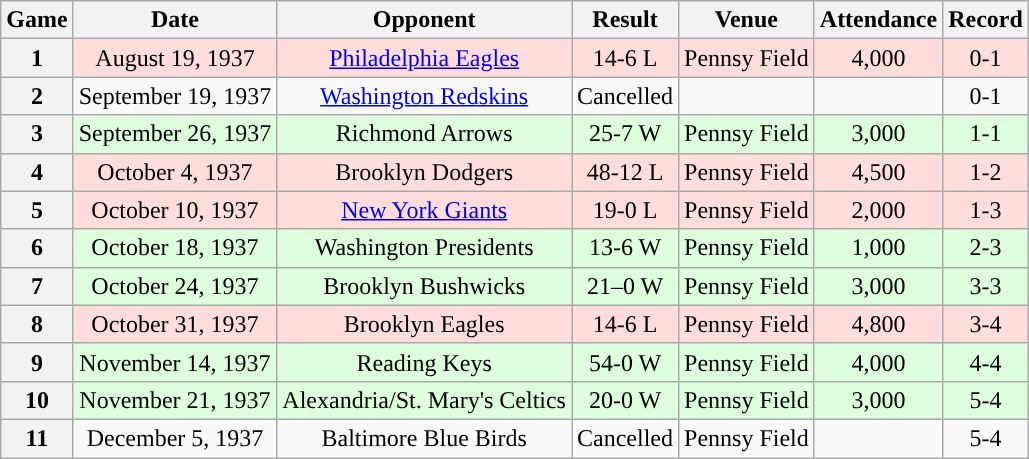<table class="wikitable" style="text-align:center">
<tr>
<th>Game</th>
<th>Date</th>
<th>Opponent</th>
<th>Result</th>
<th>Venue</th>
<th>Attendance</th>
<th>Record</th>
</tr>
<tr style="background: #ffdddd;">
<th scope="row">1</th>
<td>August 19, 1937</td>
<td><a href='#'>Philadelphia Eagles</a></td>
<td>14-6 L</td>
<td>Pennsy Field</td>
<td>4,000</td>
<td>0-1</td>
</tr>
<tr style="background:">
<th scope="row">2</th>
<td>September 19, 1937</td>
<td><a href='#'>Washington Redskins</a></td>
<td>Cancelled</td>
<td></td>
<td></td>
<td>0-1</td>
</tr>
<tr style="background:#dfd;">
<th scope="row">3</th>
<td>September 26, 1937</td>
<td>Richmond Arrows</td>
<td>25-7 W</td>
<td>Pennsy Field</td>
<td>3,000</td>
<td>1-1</td>
</tr>
<tr style="background: #ffdddd;">
<th scope="row">4</th>
<td>October 4, 1937</td>
<td>Brooklyn Dodgers</td>
<td>48-12 L</td>
<td>Pennsy Field</td>
<td>4,500</td>
<td>1-2</td>
</tr>
<tr style="background: #ffdddd;">
<th scope="row">5</th>
<td>October 10, 1937</td>
<td><a href='#'>New York Giants</a></td>
<td>19-0 L</td>
<td>Pennsy Field</td>
<td>2,000</td>
<td>1-3</td>
</tr>
<tr style="background:#dfd;">
<th scope="row">6</th>
<td>October 18, 1937</td>
<td>Washington Presidents</td>
<td>13-6 W</td>
<td>Pennsy Field</td>
<td>1,000</td>
<td>2-3</td>
</tr>
<tr style="background:#dfd;">
<th scope="row">7</th>
<td>October 24, 1937</td>
<td>Brooklyn Bushwicks</td>
<td>21–0 W</td>
<td>Pennsy Field</td>
<td>3,000</td>
<td>3-3</td>
</tr>
<tr style="background: #ffdddd;">
<th scope="row">8</th>
<td>October 31, 1937</td>
<td>Brooklyn Eagles</td>
<td>14-6 L</td>
<td>Pennsy Field</td>
<td>4,800</td>
<td>3-4</td>
</tr>
<tr style="background:#dfd;">
<th scope="row">9</th>
<td>November 14, 1937</td>
<td>Reading Keys</td>
<td>54-0 W</td>
<td>Pennsy Field</td>
<td>4,000</td>
<td>4-4</td>
</tr>
<tr style="background:#dfd;">
<th scope="row">10</th>
<td>November 21, 1937</td>
<td>Alexandria/St. Mary's Celtics</td>
<td>20-0 W</td>
<td>Pennsy Field</td>
<td>3,000</td>
<td>5-4</td>
</tr>
<tr style="background:">
<th scope="row">11</th>
<td>December 5, 1937</td>
<td>Baltimore Blue Birds</td>
<td>Cancelled</td>
<td>Pennsy Field</td>
<td></td>
<td>5-4</td>
</tr>
</table>
